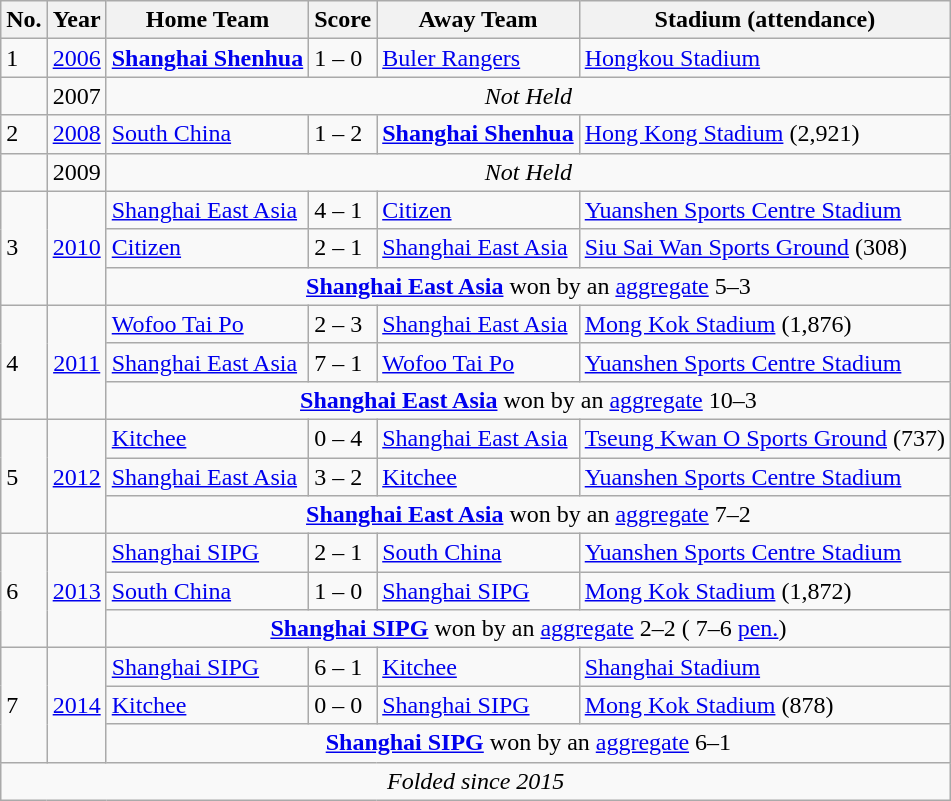<table class="wikitable">
<tr>
<th>No.</th>
<th>Year</th>
<th>Home Team</th>
<th>Score</th>
<th>Away Team</th>
<th>Stadium (attendance)</th>
</tr>
<tr>
<td>1</td>
<td><a href='#'>2006</a></td>
<td><strong><a href='#'>Shanghai Shenhua</a></strong></td>
<td>1 – 0</td>
<td><a href='#'>Buler Rangers</a></td>
<td><a href='#'>Hongkou Stadium</a></td>
</tr>
<tr>
<td></td>
<td>2007</td>
<td colspan=5 align=center><em>Not Held</em></td>
</tr>
<tr>
<td>2</td>
<td><a href='#'>2008</a></td>
<td><a href='#'>South China</a></td>
<td>1 – 2</td>
<td><strong><a href='#'>Shanghai Shenhua</a></strong></td>
<td><a href='#'>Hong Kong Stadium</a> (2,921)</td>
</tr>
<tr>
<td></td>
<td>2009</td>
<td colspan=5 align=center><em>Not Held</em></td>
</tr>
<tr>
<td rowspan=3>3</td>
<td rowspan=3 align=center><a href='#'>2010</a></td>
<td><a href='#'>Shanghai East Asia</a></td>
<td>4 – 1</td>
<td><a href='#'>Citizen</a></td>
<td><a href='#'>Yuanshen Sports Centre Stadium</a></td>
</tr>
<tr>
<td><a href='#'>Citizen</a></td>
<td>2 – 1</td>
<td><a href='#'>Shanghai East Asia</a></td>
<td><a href='#'>Siu Sai Wan Sports Ground</a> (308)</td>
</tr>
<tr>
<td style="text-align: center;" colspan=4><strong><a href='#'>Shanghai East Asia</a></strong> won by an <a href='#'>aggregate</a> 5–3</td>
</tr>
<tr>
<td rowspan=3>4</td>
<td rowspan=3 align=center><a href='#'>2011</a></td>
<td><a href='#'>Wofoo Tai Po</a></td>
<td>2 – 3</td>
<td><a href='#'>Shanghai East Asia</a></td>
<td><a href='#'>Mong Kok Stadium</a> (1,876)</td>
</tr>
<tr>
<td><a href='#'>Shanghai East Asia</a></td>
<td>7 – 1</td>
<td><a href='#'>Wofoo Tai Po</a></td>
<td><a href='#'>Yuanshen Sports Centre Stadium</a></td>
</tr>
<tr>
<td style="text-align: center;" colspan=4><strong><a href='#'>Shanghai East Asia</a></strong> won by an <a href='#'>aggregate</a> 10–3</td>
</tr>
<tr>
<td rowspan=3>5</td>
<td rowspan=3 align=center><a href='#'>2012</a></td>
<td><a href='#'>Kitchee</a></td>
<td>0 – 4</td>
<td><a href='#'>Shanghai East Asia</a></td>
<td><a href='#'>Tseung Kwan O Sports Ground</a> (737)</td>
</tr>
<tr>
<td><a href='#'>Shanghai East Asia</a></td>
<td>3 – 2</td>
<td><a href='#'>Kitchee</a></td>
<td><a href='#'>Yuanshen Sports Centre Stadium</a></td>
</tr>
<tr>
<td style="text-align: center;" colspan=4><strong><a href='#'>Shanghai East Asia</a></strong> won by an <a href='#'>aggregate</a> 7–2</td>
</tr>
<tr>
<td rowspan=3>6</td>
<td rowspan=3 align=center><a href='#'>2013</a></td>
<td><a href='#'>Shanghai SIPG</a></td>
<td>2 – 1</td>
<td><a href='#'>South China</a></td>
<td><a href='#'>Yuanshen Sports Centre Stadium</a></td>
</tr>
<tr>
<td><a href='#'>South China</a></td>
<td>1 – 0</td>
<td><a href='#'>Shanghai SIPG</a></td>
<td><a href='#'>Mong Kok Stadium</a> (1,872)</td>
</tr>
<tr>
<td style="text-align: center;" colspan=4><strong><a href='#'>Shanghai SIPG</a></strong> won by an <a href='#'>aggregate</a> 2–2 ( 7–6 <a href='#'>pen.</a>)</td>
</tr>
<tr>
<td rowspan=3>7</td>
<td rowspan=3 align=center><a href='#'>2014</a></td>
<td><a href='#'>Shanghai SIPG</a></td>
<td>6 – 1</td>
<td><a href='#'>Kitchee</a></td>
<td><a href='#'>Shanghai Stadium</a></td>
</tr>
<tr>
<td><a href='#'>Kitchee</a></td>
<td>0 – 0</td>
<td><a href='#'>Shanghai SIPG</a></td>
<td><a href='#'>Mong Kok Stadium</a> (878)</td>
</tr>
<tr>
<td style="text-align: center;" colspan=4><strong><a href='#'>Shanghai SIPG</a></strong> won by an <a href='#'>aggregate</a> 6–1</td>
</tr>
<tr>
<td colspan=6 align=center><em>Folded since 2015</em></td>
</tr>
</table>
